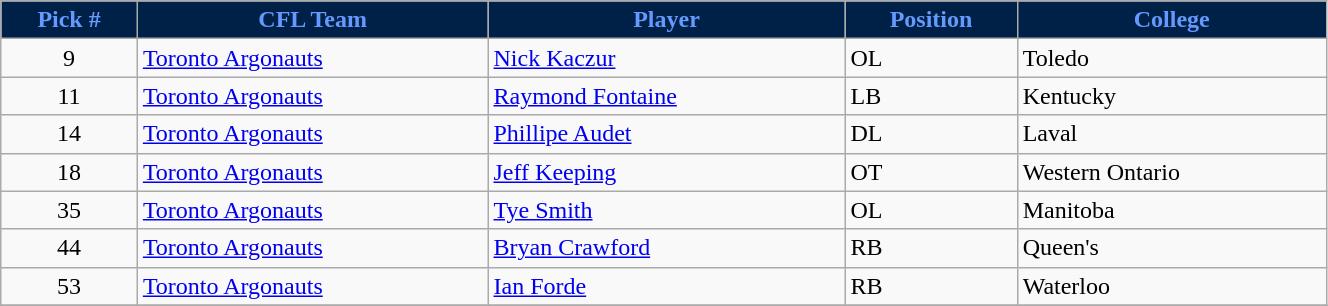<table class="wikitable" style="width: 70%">
<tr align="center"  style="background:#002147;color:#6699FF;">
<td><strong>Pick #</strong></td>
<td><strong>CFL Team</strong></td>
<td><strong>Player</strong></td>
<td><strong>Position</strong></td>
<td><strong>College</strong></td>
</tr>
<tr>
<td align=center>9</td>
<td><a href='#'>Toronto Argonauts</a></td>
<td><a href='#'>Nick Kaczur</a></td>
<td>OL</td>
<td>Toledo</td>
</tr>
<tr>
<td align=center>11</td>
<td><a href='#'>Toronto Argonauts</a></td>
<td><a href='#'>Raymond Fontaine</a></td>
<td>LB</td>
<td>Kentucky</td>
</tr>
<tr>
<td align=center>14</td>
<td><a href='#'>Toronto Argonauts</a></td>
<td><a href='#'>Phillipe Audet</a></td>
<td>DL</td>
<td>Laval</td>
</tr>
<tr>
<td align=center>18</td>
<td><a href='#'>Toronto Argonauts</a></td>
<td><a href='#'>Jeff Keeping</a></td>
<td>OT</td>
<td>Western Ontario</td>
</tr>
<tr>
<td align=center>35</td>
<td><a href='#'>Toronto Argonauts</a></td>
<td><a href='#'>Tye Smith</a></td>
<td>OL</td>
<td>Manitoba</td>
</tr>
<tr>
<td align=center>44</td>
<td><a href='#'>Toronto Argonauts</a></td>
<td><a href='#'>Bryan Crawford</a></td>
<td>RB</td>
<td>Queen's</td>
</tr>
<tr>
<td align=center>53</td>
<td><a href='#'>Toronto Argonauts</a></td>
<td><a href='#'>Ian Forde</a></td>
<td>RB</td>
<td>Waterloo</td>
</tr>
<tr>
</tr>
</table>
